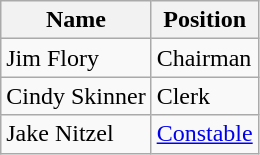<table class="wikitable">
<tr>
<th>Name</th>
<th>Position</th>
</tr>
<tr>
<td>Jim Flory</td>
<td>Chairman</td>
</tr>
<tr>
<td>Cindy Skinner</td>
<td>Clerk</td>
</tr>
<tr>
<td>Jake Nitzel</td>
<td><a href='#'>Constable</a></td>
</tr>
</table>
